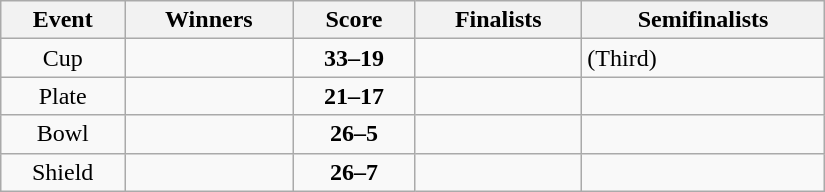<table class="wikitable" width=550 style="text-align: center">
<tr>
<th>Event</th>
<th>Winners</th>
<th>Score</th>
<th>Finalists</th>
<th>Semifinalists</th>
</tr>
<tr>
<td>Cup</td>
<td align=left><strong></strong></td>
<td><strong>33–19</strong></td>
<td align=left></td>
<td align=left> (Third)<br></td>
</tr>
<tr>
<td>Plate</td>
<td align=left><strong></strong></td>
<td><strong>21–17</strong></td>
<td align=left></td>
<td align=left><br></td>
</tr>
<tr>
<td>Bowl</td>
<td align=left><strong></strong></td>
<td><strong>26–5</strong></td>
<td align=left></td>
<td align=left><br></td>
</tr>
<tr>
<td>Shield</td>
<td align=left><strong></strong></td>
<td><strong>26–7</strong></td>
<td align=left></td>
<td align=left><br></td>
</tr>
</table>
